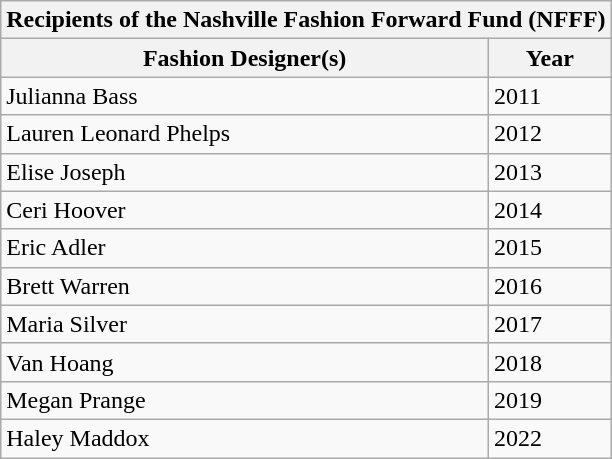<table class="wikitable">
<tr>
<th colspan="2">Recipients of the Nashville Fashion Forward Fund (NFFF)</th>
</tr>
<tr>
<th>Fashion Designer(s)</th>
<th>Year</th>
</tr>
<tr>
<td>Julianna Bass</td>
<td>2011</td>
</tr>
<tr>
<td>Lauren Leonard Phelps</td>
<td>2012</td>
</tr>
<tr>
<td>Elise Joseph</td>
<td>2013</td>
</tr>
<tr>
<td>Ceri Hoover</td>
<td>2014</td>
</tr>
<tr>
<td>Eric Adler</td>
<td>2015</td>
</tr>
<tr>
<td>Brett Warren</td>
<td>2016</td>
</tr>
<tr>
<td>Maria Silver</td>
<td>2017</td>
</tr>
<tr>
<td>Van Hoang</td>
<td>2018</td>
</tr>
<tr>
<td>Megan Prange</td>
<td>2019</td>
</tr>
<tr>
<td>Haley Maddox</td>
<td>2022</td>
</tr>
</table>
